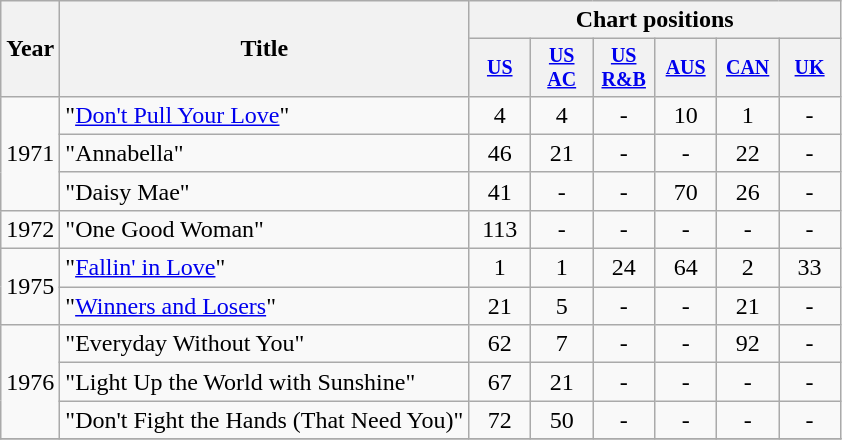<table class="wikitable" style="text-align:center;">
<tr>
<th rowspan="2">Year</th>
<th rowspan="2">Title</th>
<th colspan="6">Chart positions</th>
</tr>
<tr style="font-size:smaller;">
<th width="35"><a href='#'>US</a><br></th>
<th width="35"><a href='#'>US<br>AC</a><br></th>
<th width="35"><a href='#'>US<br>R&B</a><br></th>
<th width="35"><a href='#'>AUS</a></th>
<th width="35"><a href='#'>CAN</a></th>
<th width="35"><a href='#'>UK</a><br></th>
</tr>
<tr>
<td rowspan="3">1971</td>
<td align="left">"<a href='#'>Don't Pull Your Love</a>"</td>
<td>4</td>
<td>4</td>
<td>-</td>
<td>10</td>
<td>1</td>
<td>-</td>
</tr>
<tr>
<td align="left">"Annabella"</td>
<td>46</td>
<td>21</td>
<td>-</td>
<td>-</td>
<td>22</td>
<td>-</td>
</tr>
<tr>
<td align="left">"Daisy Mae"</td>
<td>41</td>
<td>-</td>
<td>-</td>
<td>70</td>
<td>26</td>
<td>-</td>
</tr>
<tr>
<td>1972</td>
<td align="left">"One Good Woman"</td>
<td>113</td>
<td>-</td>
<td>-</td>
<td>-</td>
<td>-</td>
<td>-</td>
</tr>
<tr>
<td rowspan="2">1975</td>
<td align="left">"<a href='#'>Fallin' in Love</a>"</td>
<td>1</td>
<td>1</td>
<td>24</td>
<td>64</td>
<td>2</td>
<td>33</td>
</tr>
<tr>
<td align="left">"<a href='#'>Winners and Losers</a>"</td>
<td>21</td>
<td>5</td>
<td>-</td>
<td>-</td>
<td>21</td>
<td>-</td>
</tr>
<tr>
<td rowspan="3">1976</td>
<td align="left">"Everyday Without You"</td>
<td>62</td>
<td>7</td>
<td>-</td>
<td>-</td>
<td>92</td>
<td>-</td>
</tr>
<tr>
<td align="left">"Light Up the World with Sunshine"</td>
<td>67</td>
<td>21</td>
<td>-</td>
<td>-</td>
<td>-</td>
<td>-</td>
</tr>
<tr>
<td align="left">"Don't Fight the Hands (That Need You)"</td>
<td>72</td>
<td>50</td>
<td>-</td>
<td>-</td>
<td>-</td>
<td>-</td>
</tr>
<tr>
</tr>
</table>
